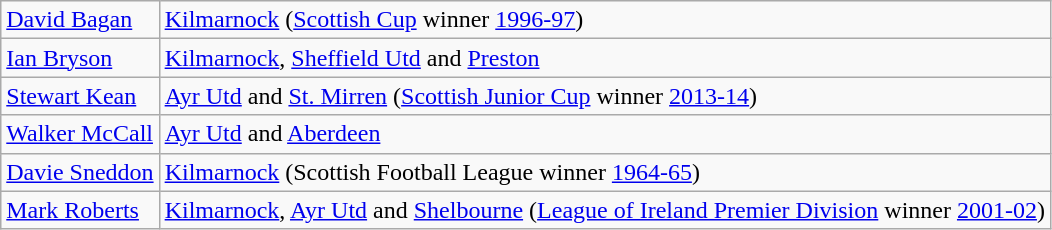<table class="wikitable">
<tr>
<td><a href='#'>David Bagan</a></td>
<td><a href='#'>Kilmarnock</a> (<a href='#'>Scottish Cup</a> winner <a href='#'>1996-97</a>)</td>
</tr>
<tr>
<td><a href='#'>Ian Bryson</a></td>
<td><a href='#'>Kilmarnock</a>, <a href='#'>Sheffield Utd</a> and <a href='#'>Preston</a></td>
</tr>
<tr>
<td><a href='#'>Stewart Kean</a></td>
<td><a href='#'>Ayr Utd</a> and <a href='#'>St. Mirren</a> (<a href='#'>Scottish Junior Cup</a> winner <a href='#'>2013-14</a>)</td>
</tr>
<tr>
<td><a href='#'>Walker McCall</a></td>
<td><a href='#'>Ayr Utd</a> and <a href='#'>Aberdeen</a></td>
</tr>
<tr>
<td><a href='#'>Davie Sneddon</a></td>
<td><a href='#'>Kilmarnock</a> (Scottish Football League winner <a href='#'>1964-65</a>)</td>
</tr>
<tr>
<td><a href='#'>Mark Roberts</a></td>
<td><a href='#'>Kilmarnock</a>, <a href='#'>Ayr Utd</a> and <a href='#'>Shelbourne</a> (<a href='#'>League of Ireland Premier Division</a> winner <a href='#'>2001-02</a>)</td>
</tr>
</table>
